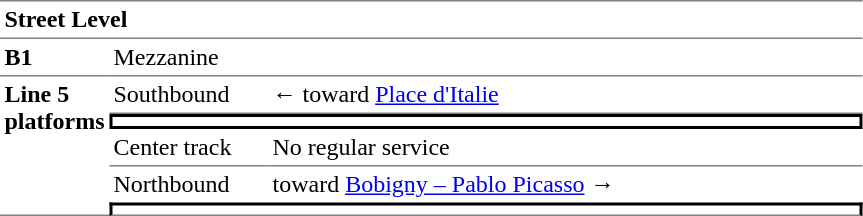<table cellspacing="0" cellpadding="3" border="0">
<tr>
<td colspan="3" style="border-bottom:solid 1px gray;border-top:solid 1px gray;" width="50" valign="top"><strong>Street Level</strong></td>
</tr>
<tr>
<td style="border-bottom:solid 1px gray;" width="50" valign="top"><strong>B1</strong></td>
<td colspan="2" style="border-bottom:solid 1px gray;" width="100" valign="top">Mezzanine</td>
</tr>
<tr>
<td rowspan="10" style="border-bottom:solid 1px gray;" width="50" valign="top"><strong>Line 5 platforms</strong></td>
<td style="border-bottom:solid 1px gray;" width="100">Southbound</td>
<td style="border-bottom:solid 1px gray;" width="390">←   toward <a href='#'>Place d'Italie</a> </td>
</tr>
<tr>
<td style="border-top:solid 2px black;border-right:solid 2px black;border-left:solid 2px black;border-bottom:solid 2px black;text-align:center;" colspan=2></td>
</tr>
<tr>
<td style="border-bottom:solid 1px gray;" width=100>Center track</td>
<td style="border-bottom:solid 1px gray;" width=390>No regular service</td>
</tr>
<tr>
<td>Northbound</td>
<td>   toward <a href='#'>Bobigny – Pablo Picasso</a>  →</td>
</tr>
<tr>
<td style="border-top:solid 2px black;border-right:solid 2px black;border-left:solid 2px black;border-bottom:solid 1px gray;text-align:center;" colspan=2></td>
</tr>
</table>
